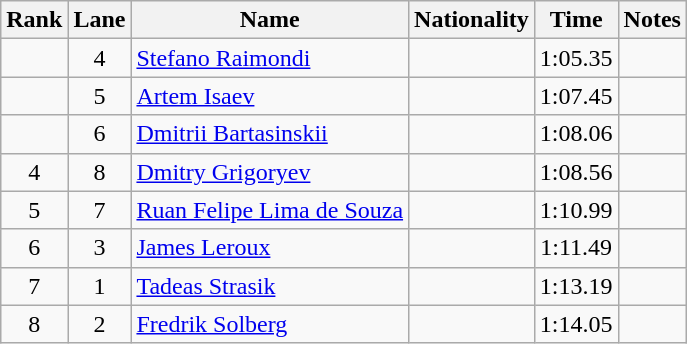<table class="wikitable sortable" style="text-align:center">
<tr>
<th>Rank</th>
<th>Lane</th>
<th>Name</th>
<th>Nationality</th>
<th>Time</th>
<th>Notes</th>
</tr>
<tr>
<td></td>
<td>4</td>
<td align=left><a href='#'>Stefano Raimondi</a></td>
<td align=left></td>
<td>1:05.35</td>
<td></td>
</tr>
<tr>
<td></td>
<td>5</td>
<td align=left><a href='#'>Artem Isaev</a></td>
<td align=left></td>
<td>1:07.45</td>
<td></td>
</tr>
<tr>
<td></td>
<td>6</td>
<td align=left><a href='#'>Dmitrii Bartasinskii</a></td>
<td align=left></td>
<td>1:08.06</td>
<td></td>
</tr>
<tr>
<td>4</td>
<td>8</td>
<td align=left><a href='#'>Dmitry Grigoryev</a></td>
<td align=left></td>
<td>1:08.56</td>
<td></td>
</tr>
<tr>
<td>5</td>
<td>7</td>
<td align=left><a href='#'>Ruan Felipe Lima de Souza</a></td>
<td align=left></td>
<td>1:10.99</td>
<td></td>
</tr>
<tr>
<td>6</td>
<td>3</td>
<td align=left><a href='#'>James Leroux</a></td>
<td align=left></td>
<td>1:11.49</td>
<td></td>
</tr>
<tr>
<td>7</td>
<td>1</td>
<td align=left><a href='#'>Tadeas Strasik</a></td>
<td align=left></td>
<td>1:13.19</td>
<td></td>
</tr>
<tr>
<td>8</td>
<td>2</td>
<td align=left><a href='#'>Fredrik Solberg</a></td>
<td align=left></td>
<td>1:14.05</td>
<td></td>
</tr>
</table>
